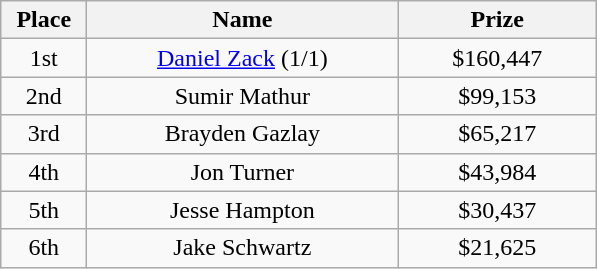<table class="wikitable">
<tr>
<th width="50">Place</th>
<th width="200">Name</th>
<th width="125">Prize</th>
</tr>
<tr>
<td align = "center">1st</td>
<td align = "center"><a href='#'>Daniel Zack</a> (1/1)</td>
<td align = "center">$160,447</td>
</tr>
<tr>
<td align = "center">2nd</td>
<td align = "center">Sumir Mathur</td>
<td align = "center">$99,153</td>
</tr>
<tr>
<td align = "center">3rd</td>
<td align = "center">Brayden Gazlay</td>
<td align = "center">$65,217</td>
</tr>
<tr>
<td align = "center">4th</td>
<td align = "center">Jon Turner</td>
<td align = "center">$43,984</td>
</tr>
<tr>
<td align = "center">5th</td>
<td align = "center">Jesse Hampton</td>
<td align = "center">$30,437</td>
</tr>
<tr>
<td align = "center">6th</td>
<td align = "center">Jake Schwartz</td>
<td align = "center">$21,625</td>
</tr>
</table>
